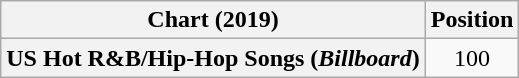<table class="wikitable plainrowheaders" style="text-align:center">
<tr>
<th scope="col">Chart (2019)</th>
<th scope="col">Position</th>
</tr>
<tr>
<th scope="row">US Hot R&B/Hip-Hop Songs (<em>Billboard</em>)</th>
<td>100</td>
</tr>
</table>
